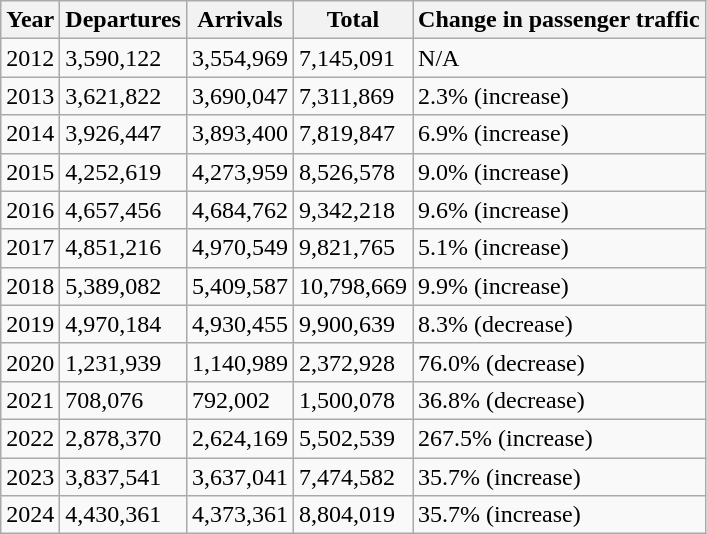<table class="wikitable sortable">
<tr>
<th>Year</th>
<th>Departures</th>
<th>Arrivals</th>
<th>Total</th>
<th>Change in passenger traffic</th>
</tr>
<tr>
<td>2012</td>
<td>3,590,122</td>
<td>3,554,969</td>
<td>7,145,091</td>
<td>N/A</td>
</tr>
<tr>
<td>2013</td>
<td>3,621,822</td>
<td>3,690,047</td>
<td>7,311,869</td>
<td> 2.3% (increase)</td>
</tr>
<tr>
<td>2014</td>
<td>3,926,447</td>
<td>3,893,400</td>
<td>7,819,847</td>
<td> 6.9% (increase)</td>
</tr>
<tr>
<td>2015</td>
<td>4,252,619</td>
<td>4,273,959</td>
<td>8,526,578</td>
<td> 9.0% (increase)</td>
</tr>
<tr>
<td>2016</td>
<td>4,657,456</td>
<td>4,684,762</td>
<td>9,342,218</td>
<td> 9.6% (increase)</td>
</tr>
<tr>
<td>2017</td>
<td>4,851,216</td>
<td>4,970,549</td>
<td>9,821,765</td>
<td> 5.1% (increase)</td>
</tr>
<tr>
<td>2018</td>
<td>5,389,082</td>
<td>5,409,587</td>
<td>10,798,669</td>
<td> 9.9% (increase)</td>
</tr>
<tr>
<td>2019</td>
<td>4,970,184</td>
<td>4,930,455</td>
<td>9,900,639</td>
<td> 8.3% (decrease)</td>
</tr>
<tr>
<td>2020</td>
<td>1,231,939</td>
<td>1,140,989</td>
<td>2,372,928</td>
<td> 76.0% (decrease)</td>
</tr>
<tr>
<td>2021</td>
<td>708,076</td>
<td>792,002</td>
<td>1,500,078</td>
<td> 36.8% (decrease)</td>
</tr>
<tr>
<td>2022</td>
<td>2,878,370</td>
<td>2,624,169</td>
<td>5,502,539</td>
<td> 267.5% (increase)</td>
</tr>
<tr>
<td>2023</td>
<td>3,837,541</td>
<td>3,637,041</td>
<td>7,474,582</td>
<td> 35.7% (increase)</td>
</tr>
<tr>
<td>2024</td>
<td>4,430,361</td>
<td>4,373,361</td>
<td>8,804,019</td>
<td> 35.7% (increase)</td>
</tr>
</table>
